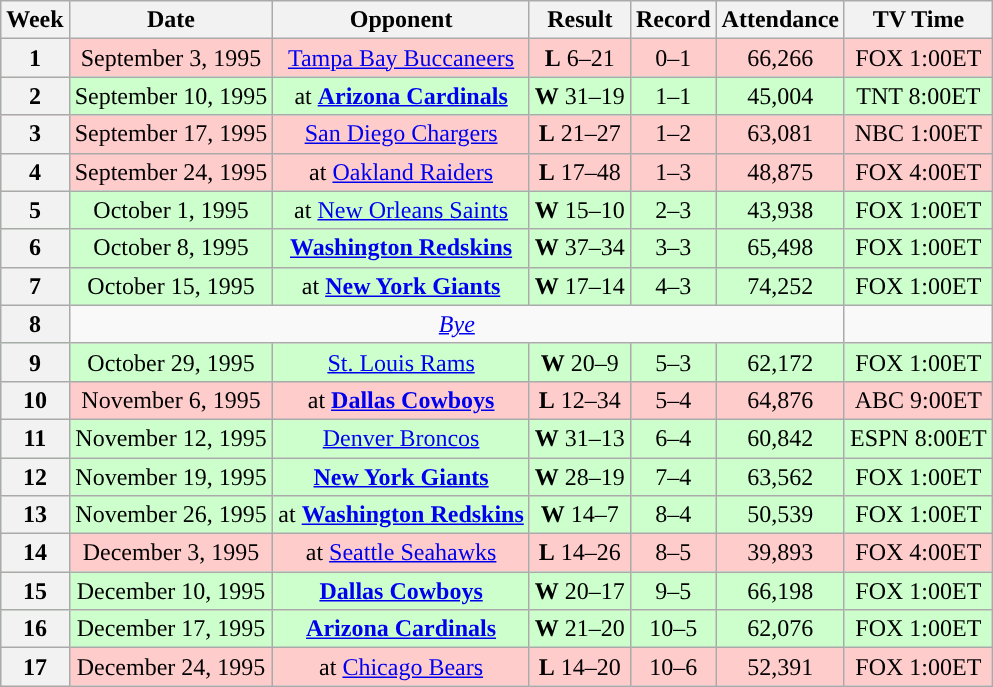<table class="wikitable" style="text-align:center">
<tr>
<th>Week</th>
<th>Date</th>
<th>Opponent</th>
<th>Result</th>
<th>Record</th>
<th>Attendance</th>
<th>TV Time</th>
</tr>
<tr style="background: #fcc">
<th>1</th>
<td>September 3, 1995</td>
<td><a href='#'>Tampa Bay Buccaneers</a></td>
<td><strong>L</strong> 6–21</td>
<td>0–1</td>
<td>66,266</td>
<td>FOX 1:00ET</td>
</tr>
<tr style="background: #cfc">
<th>2</th>
<td>September 10, 1995</td>
<td>at <strong><a href='#'>Arizona Cardinals</a></strong></td>
<td><strong>W</strong> 31–19</td>
<td>1–1</td>
<td>45,004</td>
<td>TNT 8:00ET</td>
</tr>
<tr style="background: #fcc">
<th>3</th>
<td>September 17, 1995</td>
<td><a href='#'>San Diego Chargers</a></td>
<td><strong>L</strong> 21–27</td>
<td>1–2</td>
<td>63,081</td>
<td>NBC 1:00ET</td>
</tr>
<tr style="background: #fcc">
<th>4</th>
<td>September 24, 1995</td>
<td>at <a href='#'>Oakland Raiders</a></td>
<td><strong>L</strong> 17–48</td>
<td>1–3</td>
<td>48,875</td>
<td>FOX 4:00ET</td>
</tr>
<tr style="background: #cfc">
<th>5</th>
<td>October 1, 1995</td>
<td>at <a href='#'>New Orleans Saints</a></td>
<td><strong>W</strong> 15–10</td>
<td>2–3</td>
<td>43,938</td>
<td>FOX 1:00ET</td>
</tr>
<tr style="background: #cfc">
<th>6</th>
<td>October 8, 1995</td>
<td><strong><a href='#'>Washington Redskins</a></strong></td>
<td><strong>W</strong> 37–34 </td>
<td>3–3</td>
<td>65,498</td>
<td>FOX 1:00ET</td>
</tr>
<tr style="background: #cfc">
<th>7</th>
<td>October 15, 1995</td>
<td>at <strong><a href='#'>New York Giants</a></strong></td>
<td><strong>W</strong> 17–14</td>
<td>4–3</td>
<td>74,252</td>
<td>FOX 1:00ET</td>
</tr>
<tr>
<th>8</th>
<td colspan="5" style="text-align:center;"><em><a href='#'>Bye</a></em></td>
</tr>
<tr style="background: #cfc">
<th>9</th>
<td>October 29, 1995</td>
<td><a href='#'>St. Louis Rams</a></td>
<td><strong>W</strong> 20–9</td>
<td>5–3</td>
<td>62,172</td>
<td>FOX 1:00ET</td>
</tr>
<tr style="background: #fcc">
<th>10</th>
<td>November 6, 1995</td>
<td>at <strong><a href='#'>Dallas Cowboys</a></strong></td>
<td><strong>L</strong> 12–34</td>
<td>5–4</td>
<td>64,876</td>
<td>ABC 9:00ET</td>
</tr>
<tr style="background: #cfc">
<th>11</th>
<td>November 12, 1995</td>
<td><a href='#'>Denver Broncos</a></td>
<td><strong>W</strong> 31–13</td>
<td>6–4</td>
<td>60,842</td>
<td>ESPN 8:00ET</td>
</tr>
<tr style="background: #cfc">
<th>12</th>
<td>November 19, 1995</td>
<td><strong><a href='#'>New York Giants</a></strong></td>
<td><strong>W</strong> 28–19</td>
<td>7–4</td>
<td>63,562</td>
<td>FOX 1:00ET</td>
</tr>
<tr style="background: #cfc">
<th>13</th>
<td>November 26, 1995</td>
<td>at <strong><a href='#'>Washington Redskins</a></strong></td>
<td><strong>W</strong> 14–7</td>
<td>8–4</td>
<td>50,539</td>
<td>FOX 1:00ET</td>
</tr>
<tr style="background: #fcc">
<th>14</th>
<td>December 3, 1995</td>
<td>at <a href='#'>Seattle Seahawks</a></td>
<td><strong>L</strong> 14–26</td>
<td>8–5</td>
<td>39,893</td>
<td>FOX 4:00ET</td>
</tr>
<tr style="background: #cfc">
<th>15</th>
<td>December 10, 1995</td>
<td><strong><a href='#'>Dallas Cowboys</a></strong></td>
<td><strong>W</strong> 20–17</td>
<td>9–5</td>
<td>66,198</td>
<td>FOX 1:00ET</td>
</tr>
<tr style="background: #cfc">
<th>16</th>
<td>December 17, 1995</td>
<td><strong><a href='#'>Arizona Cardinals</a></strong></td>
<td><strong>W</strong> 21–20</td>
<td>10–5</td>
<td>62,076</td>
<td>FOX 1:00ET</td>
</tr>
<tr style="background: #fcc">
<th>17</th>
<td>December 24, 1995</td>
<td>at <a href='#'>Chicago Bears</a></td>
<td><strong>L</strong> 14–20</td>
<td>10–6</td>
<td>52,391</td>
<td>FOX 1:00ET</td>
</tr>
</table>
